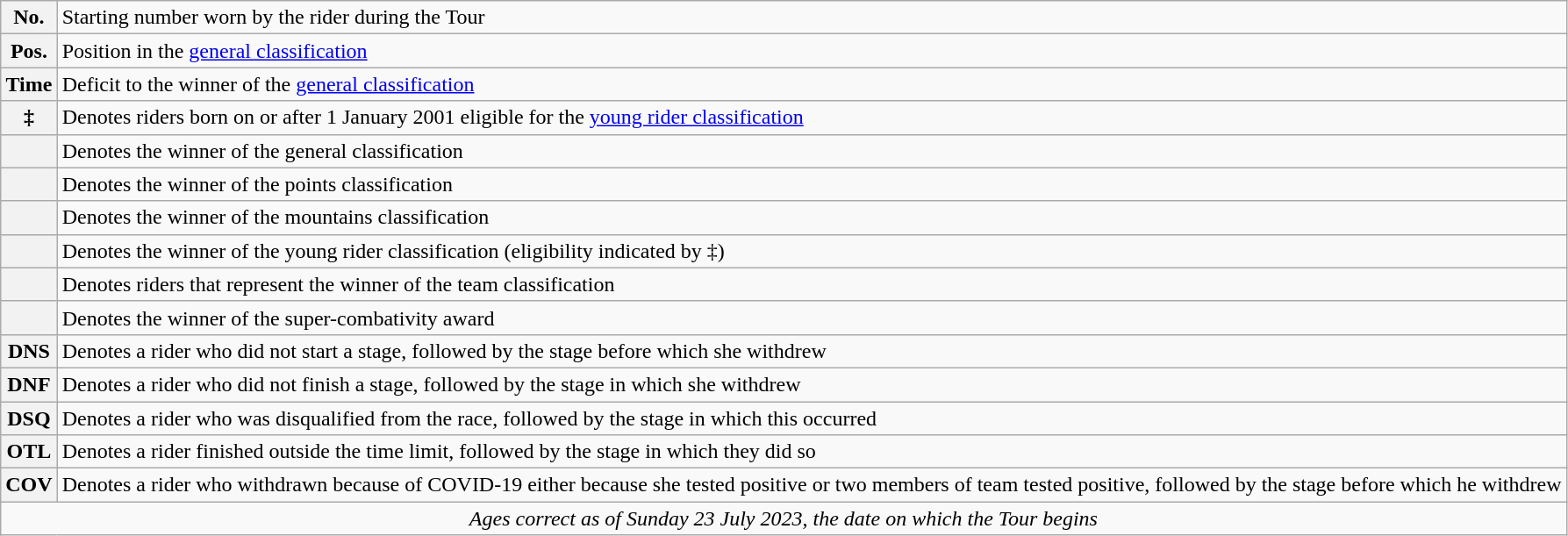<table class="wikitable">
<tr>
<th scope="row" style="text-align:center;">No.</th>
<td>Starting number worn by the rider during the Tour</td>
</tr>
<tr>
<th scope="row" style="text-align:center;">Pos.</th>
<td>Position in the <a href='#'>general classification</a></td>
</tr>
<tr>
<th scope="row" style="text-align:center;">Time</th>
<td>Deficit to the winner of the <a href='#'>general classification</a></td>
</tr>
<tr>
<th scope="row" style="text-align:center;">‡</th>
<td>Denotes riders born on or after 1 January 2001 eligible for the <a href='#'>young rider classification</a></td>
</tr>
<tr>
<th scope="row" style="text-align:center;"></th>
<td>Denotes the winner of the general classification</td>
</tr>
<tr>
<th scope="row" style="text-align:center;"></th>
<td>Denotes the winner of the points classification</td>
</tr>
<tr>
<th scope="row" style="text-align:center;"></th>
<td>Denotes the winner of the mountains classification</td>
</tr>
<tr>
<th scope="row" style="text-align:center;"></th>
<td>Denotes the winner of the young rider classification (eligibility indicated by ‡)</td>
</tr>
<tr>
<th scope="row" style="text-align:center;"></th>
<td>Denotes riders that represent the winner of the team classification</td>
</tr>
<tr>
<th scope="row" style="text-align:center;"></th>
<td>Denotes the winner of the super-combativity award</td>
</tr>
<tr>
<th scope="row" style="text-align:center;">DNS</th>
<td>Denotes a rider who did not start a stage, followed by the stage before which she withdrew</td>
</tr>
<tr>
<th scope="row" style="text-align:center;">DNF</th>
<td>Denotes a rider who did not finish a stage, followed by the stage in which she withdrew</td>
</tr>
<tr>
<th scope="row" style="text-align:center;">DSQ</th>
<td>Denotes a rider who was disqualified from the race, followed by the stage in which this occurred</td>
</tr>
<tr>
<th scope="row" style="text-align:center;">OTL</th>
<td>Denotes a rider finished outside the time limit, followed by the stage in which they did so</td>
</tr>
<tr>
<th scope="row" style="text-align:center;">COV</th>
<td>Denotes a rider who withdrawn because of COVID-19 either because she tested positive or two members of team tested positive, followed by the stage before which he withdrew</td>
</tr>
<tr>
<td style="text-align:center;" colspan="2"><em>Ages correct as of Sunday 23 July 2023, the date on which the Tour begins</em></td>
</tr>
</table>
